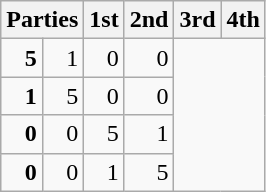<table class="wikitable" style="text-align:right;">
<tr>
<th colspan=2 style="text-align:left;">Parties</th>
<th>1st</th>
<th>2nd</th>
<th>3rd</th>
<th>4th</th>
</tr>
<tr>
<td><strong>5</strong></td>
<td>1</td>
<td>0</td>
<td>0</td>
</tr>
<tr>
<td><strong>1</strong></td>
<td>5</td>
<td>0</td>
<td>0</td>
</tr>
<tr>
<td><strong>0</strong></td>
<td>0</td>
<td>5</td>
<td>1</td>
</tr>
<tr>
<td><strong>0</strong></td>
<td>0</td>
<td>1</td>
<td>5</td>
</tr>
</table>
